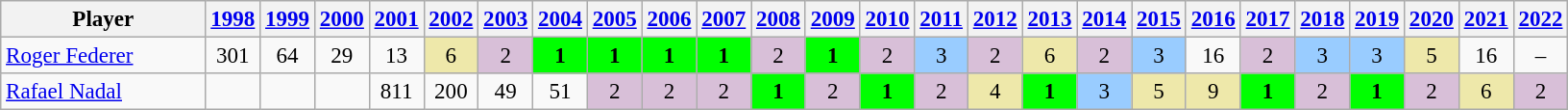<table class="wikitable" style="text-align:center;font-size:96%">
<tr>
<th width="135">Player</th>
<th><a href='#'>1998</a></th>
<th><a href='#'>1999</a></th>
<th><a href='#'>2000</a></th>
<th><a href='#'>2001</a></th>
<th><a href='#'>2002</a></th>
<th><a href='#'>2003</a></th>
<th><a href='#'>2004</a></th>
<th><a href='#'>2005</a></th>
<th><a href='#'>2006</a></th>
<th><a href='#'>2007</a></th>
<th><a href='#'>2008</a></th>
<th><a href='#'>2009</a></th>
<th><a href='#'>2010</a></th>
<th><a href='#'>2011</a></th>
<th><a href='#'>2012</a></th>
<th><a href='#'>2013</a></th>
<th><a href='#'>2014</a></th>
<th><a href='#'>2015</a></th>
<th><a href='#'>2016</a></th>
<th><a href='#'>2017</a></th>
<th><a href='#'>2018</a></th>
<th><a href='#'>2019</a></th>
<th><a href='#'>2020</a></th>
<th><a href='#'>2021</a></th>
<th><a href='#'>2022</a></th>
</tr>
<tr>
<td align="left"> <a href='#'>Roger Federer</a></td>
<td>301</td>
<td>64</td>
<td>29</td>
<td>13</td>
<td bgcolor="#eee8aa">6</td>
<td bgcolor=thistle>2</td>
<td bgcolor=lime><strong>1</strong></td>
<td bgcolor=lime><strong>1</strong></td>
<td bgcolor=lime><strong>1</strong></td>
<td bgcolor=lime><strong>1</strong></td>
<td bgcolor=thistle>2</td>
<td bgcolor=lime><strong>1</strong></td>
<td bgcolor=thistle>2</td>
<td bgcolor="#99ccff">3</td>
<td bgcolor=thistle>2</td>
<td bgcolor="#eee8aa">6</td>
<td bgcolor=thistle>2</td>
<td bgcolor="#99ccff">3</td>
<td>16</td>
<td bgcolor=thistle>2</td>
<td bgcolor=99ccff>3</td>
<td bgcolor=99ccff>3</td>
<td bgcolor="#eee8aa">5</td>
<td>16</td>
<td>–</td>
</tr>
<tr>
<td align="left"> <a href='#'>Rafael Nadal</a></td>
<td></td>
<td></td>
<td></td>
<td>811</td>
<td>200</td>
<td>49</td>
<td>51</td>
<td bgcolor=thistle>2</td>
<td bgcolor=thistle>2</td>
<td bgcolor=thistle>2</td>
<td bgcolor=lime><strong>1</strong></td>
<td bgcolor=thistle>2</td>
<td bgcolor=lime><strong>1</strong></td>
<td bgcolor=thistle>2</td>
<td bgcolor="#eee8aa">4</td>
<td bgcolor=lime><strong>1</strong></td>
<td bgcolor="#99ccff">3</td>
<td bgcolor="#eee8aa">5</td>
<td bgcolor="#eee8aa">9</td>
<td bgcolor=lime><strong>1</strong></td>
<td bgcolor=thistle>2</td>
<td bgcolor=lime><strong>1</strong></td>
<td bgcolor=thistle>2</td>
<td bgcolor="#eee8aa">6</td>
<td bgcolor=thistle>2</td>
</tr>
</table>
